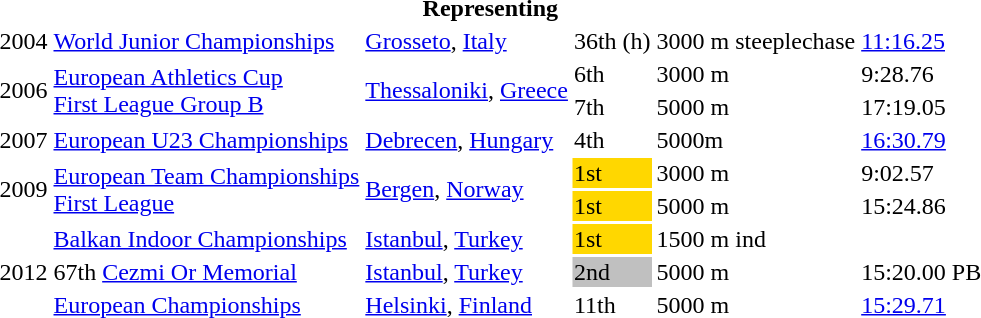<table>
<tr>
<th colspan="6">Representing </th>
</tr>
<tr>
<td>2004</td>
<td><a href='#'>World Junior Championships</a></td>
<td><a href='#'>Grosseto</a>, <a href='#'>Italy</a></td>
<td>36th (h)</td>
<td>3000 m steeplechase</td>
<td><a href='#'>11:16.25</a></td>
</tr>
<tr>
<td rowspan=2>2006</td>
<td rowspan=2><a href='#'>European Athletics Cup<br>First League Group B</a></td>
<td rowspan=2><a href='#'>Thessaloniki</a>, <a href='#'>Greece</a></td>
<td>6th</td>
<td>3000 m</td>
<td>9:28.76</td>
</tr>
<tr>
<td>7th</td>
<td>5000 m</td>
<td>17:19.05</td>
</tr>
<tr>
<td>2007</td>
<td><a href='#'>European U23 Championships</a></td>
<td><a href='#'>Debrecen</a>, <a href='#'>Hungary</a></td>
<td>4th</td>
<td>5000m</td>
<td><a href='#'>16:30.79</a></td>
</tr>
<tr>
<td rowspan=2>2009</td>
<td rowspan=2><a href='#'>European Team Championships<br>First League</a></td>
<td rowspan=2><a href='#'>Bergen</a>, <a href='#'>Norway</a></td>
<td bgcolor=gold>1st</td>
<td>3000 m</td>
<td>9:02.57</td>
</tr>
<tr>
<td bgcolor=gold>1st</td>
<td>5000 m</td>
<td>15:24.86</td>
</tr>
<tr>
<td rowspan=3>2012</td>
<td><a href='#'>Balkan Indoor Championships</a></td>
<td><a href='#'>Istanbul</a>, <a href='#'>Turkey</a></td>
<td bgcolor=gold>1st</td>
<td>1500 m ind</td>
<td></td>
</tr>
<tr>
<td>67th <a href='#'>Cezmi Or Memorial</a></td>
<td><a href='#'>Istanbul</a>, <a href='#'>Turkey</a></td>
<td bgcolor=silver>2nd</td>
<td>5000 m</td>
<td>15:20.00 PB</td>
</tr>
<tr>
<td><a href='#'>European Championships</a></td>
<td><a href='#'>Helsinki</a>, <a href='#'>Finland</a></td>
<td>11th</td>
<td>5000 m</td>
<td><a href='#'>15:29.71</a></td>
</tr>
</table>
